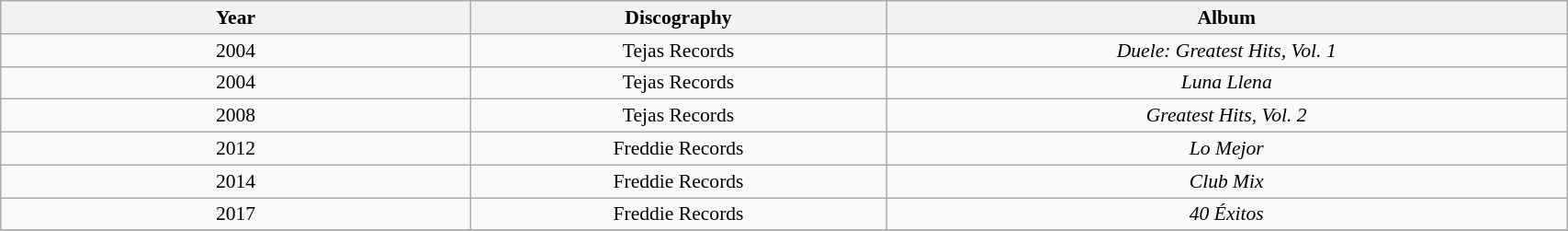<table class="wikitable" width="90%" style="font-size:90%;">
<tr>
<th width="30%">Year</th>
<th>Discography</th>
<th>Album</th>
</tr>
<tr align="center">
<td>2004</td>
<td>Tejas Records</td>
<td><em>Duele: Greatest Hits, Vol. 1</em></td>
</tr>
<tr align="center">
<td>2004</td>
<td>Tejas Records</td>
<td><em>Luna Llena</em></td>
</tr>
<tr align="center">
<td>2008</td>
<td>Tejas Records</td>
<td><em>Greatest Hits, Vol. 2</em></td>
</tr>
<tr align="center">
<td>2012</td>
<td>Freddie Records</td>
<td><em>Lo Mejor</em></td>
</tr>
<tr align="center">
<td>2014</td>
<td>Freddie Records</td>
<td><em>Club Mix</em></td>
</tr>
<tr align="center">
<td>2017</td>
<td>Freddie Records</td>
<td><em>40 Éxitos</em></td>
</tr>
<tr align="center">
</tr>
</table>
